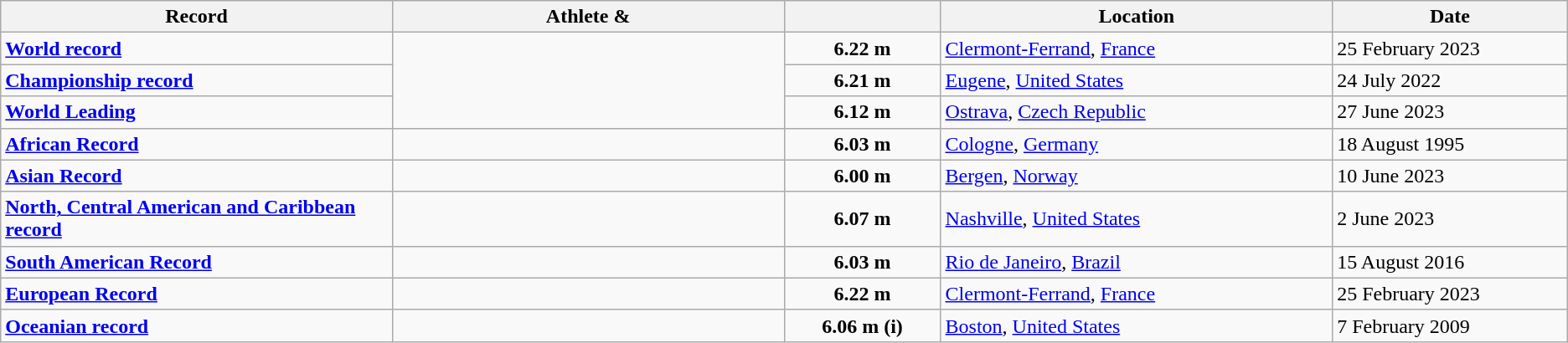<table class="wikitable">
<tr>
<th width=25% align=center>Record</th>
<th width=25% align=center>Athlete & </th>
<th width=10% align=center></th>
<th width=25% align=center>Location</th>
<th width=15% align=center>Date</th>
</tr>
<tr>
<td><strong><a href='#'>World record</a></strong></td>
<td rowspan=3></td>
<td align=center><strong>6.22 m</strong></td>
<td><a href='#'>Clermont-Ferrand</a>, <a href='#'>France</a></td>
<td>25 February 2023</td>
</tr>
<tr>
<td><strong><a href='#'>Championship record</a></strong></td>
<td align=center><strong>6.21 m</strong></td>
<td><a href='#'>Eugene</a>, <a href='#'>United States</a></td>
<td>24 July 2022</td>
</tr>
<tr>
<td><strong><a href='#'>World Leading</a></strong></td>
<td align=center><strong>6.12 m</strong></td>
<td><a href='#'>Ostrava</a>, <a href='#'>Czech Republic</a></td>
<td>27 June 2023</td>
</tr>
<tr>
<td><strong><a href='#'>African Record</a></strong></td>
<td></td>
<td align=center><strong>6.03 m</strong></td>
<td><a href='#'>Cologne</a>, <a href='#'>Germany</a></td>
<td>18 August 1995</td>
</tr>
<tr>
<td><strong><a href='#'>Asian Record</a></strong></td>
<td></td>
<td align=center><strong>6.00 m</strong></td>
<td><a href='#'>Bergen</a>, <a href='#'>Norway</a></td>
<td>10 June 2023</td>
</tr>
<tr>
<td><strong><a href='#'>North, Central American and Caribbean record</a></strong></td>
<td></td>
<td align=center><strong>6.07 m</strong></td>
<td><a href='#'>Nashville</a>, <a href='#'>United States</a></td>
<td>2 June 2023</td>
</tr>
<tr>
<td><strong><a href='#'>South American Record</a></strong></td>
<td></td>
<td align=center><strong>6.03 m</strong></td>
<td><a href='#'>Rio de Janeiro</a>, <a href='#'>Brazil</a></td>
<td>15 August 2016</td>
</tr>
<tr>
<td><strong><a href='#'>European Record</a></strong></td>
<td></td>
<td align=center><strong>6.22 m</strong></td>
<td><a href='#'>Clermont-Ferrand</a>, <a href='#'>France</a></td>
<td>25 February 2023</td>
</tr>
<tr>
<td><strong><a href='#'>Oceanian record</a></strong></td>
<td></td>
<td align=center><strong>6.06 m (i)</strong></td>
<td><a href='#'>Boston</a>, <a href='#'>United States</a></td>
<td>7 February 2009</td>
</tr>
</table>
